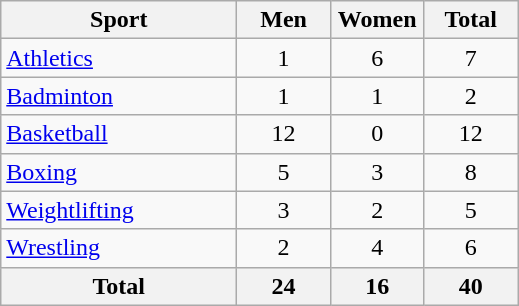<table class="wikitable sortable" style="text-align:center;">
<tr>
<th width=150>Sport</th>
<th width=55>Men</th>
<th width=55>Women</th>
<th width=55>Total</th>
</tr>
<tr>
<td align=left><a href='#'>Athletics</a></td>
<td>1</td>
<td>6</td>
<td>7</td>
</tr>
<tr>
<td align=left><a href='#'>Badminton</a></td>
<td>1</td>
<td>1</td>
<td>2</td>
</tr>
<tr>
<td align=left><a href='#'>Basketball</a></td>
<td>12</td>
<td>0</td>
<td>12</td>
</tr>
<tr>
<td align=left><a href='#'>Boxing</a></td>
<td>5</td>
<td>3</td>
<td>8</td>
</tr>
<tr>
<td align=left><a href='#'>Weightlifting</a></td>
<td>3</td>
<td>2</td>
<td>5</td>
</tr>
<tr>
<td align=left><a href='#'>Wrestling</a></td>
<td>2</td>
<td>4</td>
<td>6</td>
</tr>
<tr>
<th>Total</th>
<th>24</th>
<th>16</th>
<th>40</th>
</tr>
</table>
